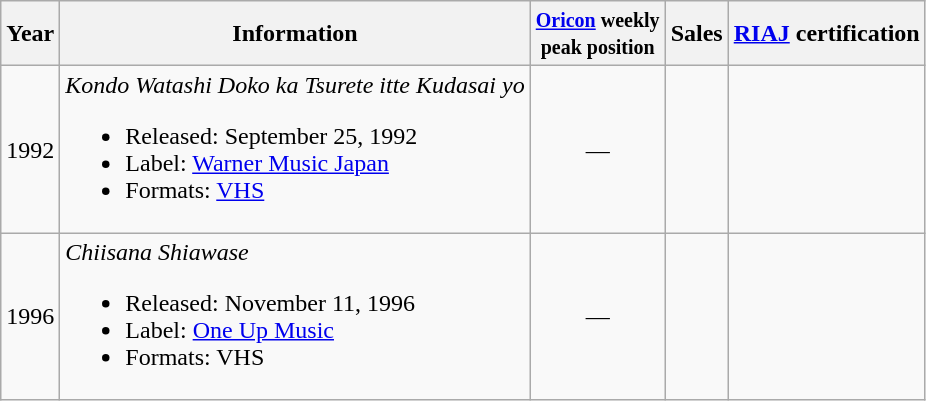<table class="wikitable">
<tr>
<th>Year</th>
<th>Information</th>
<th><small><a href='#'>Oricon</a> weekly<br>peak position</small></th>
<th>Sales<br></th>
<th><a href='#'>RIAJ</a> certification</th>
</tr>
<tr>
<td>1992</td>
<td><em>Kondo Watashi Doko ka Tsurete itte Kudasai yo</em><br><ul><li>Released: September 25, 1992</li><li>Label: <a href='#'>Warner Music Japan</a></li><li>Formats: <a href='#'>VHS</a></li></ul></td>
<td style="text-align:center;">—</td>
<td align="left"></td>
<td align="left"></td>
</tr>
<tr>
<td>1996</td>
<td><em>Chiisana Shiawase</em><br><ul><li>Released: November 11, 1996</li><li>Label: <a href='#'>One Up Music</a></li><li>Formats: VHS</li></ul></td>
<td style="text-align:center;">—</td>
<td align="left"></td>
<td align="left"></td>
</tr>
</table>
